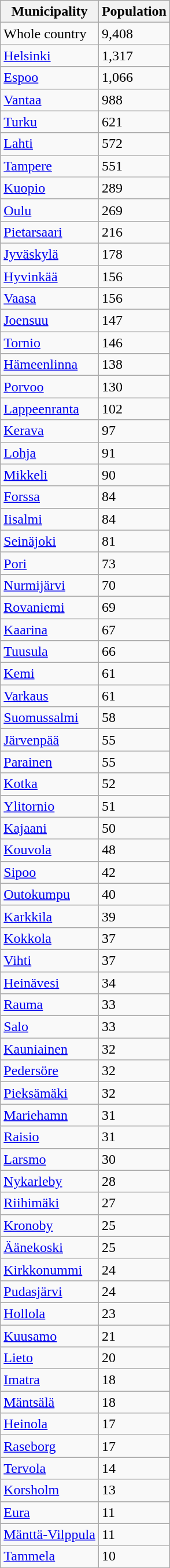<table role="presentation" class="wikitable sortable mw-collapsible mw-collapsed">
<tr>
<th>Municipality</th>
<th>Population</th>
</tr>
<tr>
<td>Whole country</td>
<td>9,408</td>
</tr>
<tr>
<td><a href='#'>Helsinki</a></td>
<td>1,317</td>
</tr>
<tr>
<td><a href='#'>Espoo</a></td>
<td>1,066</td>
</tr>
<tr>
<td><a href='#'>Vantaa</a></td>
<td>988</td>
</tr>
<tr>
<td><a href='#'>Turku</a></td>
<td>621</td>
</tr>
<tr>
<td><a href='#'>Lahti</a></td>
<td>572</td>
</tr>
<tr>
<td><a href='#'>Tampere</a></td>
<td>551</td>
</tr>
<tr>
<td><a href='#'>Kuopio</a></td>
<td>289</td>
</tr>
<tr>
<td><a href='#'>Oulu</a></td>
<td>269</td>
</tr>
<tr>
<td><a href='#'>Pietarsaari</a></td>
<td>216</td>
</tr>
<tr>
<td><a href='#'>Jyväskylä</a></td>
<td>178</td>
</tr>
<tr>
<td><a href='#'>Hyvinkää</a></td>
<td>156</td>
</tr>
<tr>
<td><a href='#'>Vaasa</a></td>
<td>156</td>
</tr>
<tr>
<td><a href='#'>Joensuu</a></td>
<td>147</td>
</tr>
<tr>
<td><a href='#'>Tornio</a></td>
<td>146</td>
</tr>
<tr>
<td><a href='#'>Hämeenlinna</a></td>
<td>138</td>
</tr>
<tr>
<td><a href='#'>Porvoo</a></td>
<td>130</td>
</tr>
<tr>
<td><a href='#'>Lappeenranta</a></td>
<td>102</td>
</tr>
<tr>
<td><a href='#'>Kerava</a></td>
<td>97</td>
</tr>
<tr>
<td><a href='#'>Lohja</a></td>
<td>91</td>
</tr>
<tr>
<td><a href='#'>Mikkeli</a></td>
<td>90</td>
</tr>
<tr>
<td><a href='#'>Forssa</a></td>
<td>84</td>
</tr>
<tr>
<td><a href='#'>Iisalmi</a></td>
<td>84</td>
</tr>
<tr>
<td><a href='#'>Seinäjoki</a></td>
<td>81</td>
</tr>
<tr>
<td><a href='#'>Pori</a></td>
<td>73</td>
</tr>
<tr>
<td><a href='#'>Nurmijärvi</a></td>
<td>70</td>
</tr>
<tr>
<td><a href='#'>Rovaniemi</a></td>
<td>69</td>
</tr>
<tr>
<td><a href='#'>Kaarina</a></td>
<td>67</td>
</tr>
<tr>
<td><a href='#'>Tuusula</a></td>
<td>66</td>
</tr>
<tr>
<td><a href='#'>Kemi</a></td>
<td>61</td>
</tr>
<tr>
<td><a href='#'>Varkaus</a></td>
<td>61</td>
</tr>
<tr>
<td><a href='#'>Suomussalmi</a></td>
<td>58</td>
</tr>
<tr>
<td><a href='#'>Järvenpää</a></td>
<td>55</td>
</tr>
<tr>
<td><a href='#'>Parainen</a></td>
<td>55</td>
</tr>
<tr>
<td><a href='#'>Kotka</a></td>
<td>52</td>
</tr>
<tr>
<td><a href='#'>Ylitornio</a></td>
<td>51</td>
</tr>
<tr>
<td><a href='#'>Kajaani</a></td>
<td>50</td>
</tr>
<tr>
<td><a href='#'>Kouvola</a></td>
<td>48</td>
</tr>
<tr>
<td><a href='#'>Sipoo</a></td>
<td>42</td>
</tr>
<tr>
<td><a href='#'>Outokumpu</a></td>
<td>40</td>
</tr>
<tr>
<td><a href='#'>Karkkila</a></td>
<td>39</td>
</tr>
<tr>
<td><a href='#'>Kokkola</a></td>
<td>37</td>
</tr>
<tr>
<td><a href='#'>Vihti</a></td>
<td>37</td>
</tr>
<tr>
<td><a href='#'>Heinävesi</a></td>
<td>34</td>
</tr>
<tr>
<td><a href='#'>Rauma</a></td>
<td>33</td>
</tr>
<tr>
<td><a href='#'>Salo</a></td>
<td>33</td>
</tr>
<tr>
<td><a href='#'>Kauniainen</a></td>
<td>32</td>
</tr>
<tr>
<td><a href='#'>Pedersöre</a></td>
<td>32</td>
</tr>
<tr>
<td><a href='#'>Pieksämäki</a></td>
<td>32</td>
</tr>
<tr>
<td><a href='#'>Mariehamn</a></td>
<td>31</td>
</tr>
<tr>
<td><a href='#'>Raisio</a></td>
<td>31</td>
</tr>
<tr>
<td><a href='#'>Larsmo</a></td>
<td>30</td>
</tr>
<tr>
<td><a href='#'>Nykarleby</a></td>
<td>28</td>
</tr>
<tr>
<td><a href='#'>Riihimäki</a></td>
<td>27</td>
</tr>
<tr>
<td><a href='#'>Kronoby</a></td>
<td>25</td>
</tr>
<tr>
<td><a href='#'>Äänekoski</a></td>
<td>25</td>
</tr>
<tr>
<td><a href='#'>Kirkkonummi</a></td>
<td>24</td>
</tr>
<tr>
<td><a href='#'>Pudasjärvi</a></td>
<td>24</td>
</tr>
<tr>
<td><a href='#'>Hollola</a></td>
<td>23</td>
</tr>
<tr>
<td><a href='#'>Kuusamo</a></td>
<td>21</td>
</tr>
<tr>
<td><a href='#'>Lieto</a></td>
<td>20</td>
</tr>
<tr>
<td><a href='#'>Imatra</a></td>
<td>18</td>
</tr>
<tr>
<td><a href='#'>Mäntsälä</a></td>
<td>18</td>
</tr>
<tr>
<td><a href='#'>Heinola</a></td>
<td>17</td>
</tr>
<tr>
<td><a href='#'>Raseborg</a></td>
<td>17</td>
</tr>
<tr>
<td><a href='#'>Tervola</a></td>
<td>14</td>
</tr>
<tr>
<td><a href='#'>Korsholm</a></td>
<td>13</td>
</tr>
<tr>
<td><a href='#'>Eura</a></td>
<td>11</td>
</tr>
<tr>
<td><a href='#'>Mänttä-Vilppula</a></td>
<td>11</td>
</tr>
<tr>
<td><a href='#'>Tammela</a></td>
<td>10</td>
</tr>
</table>
